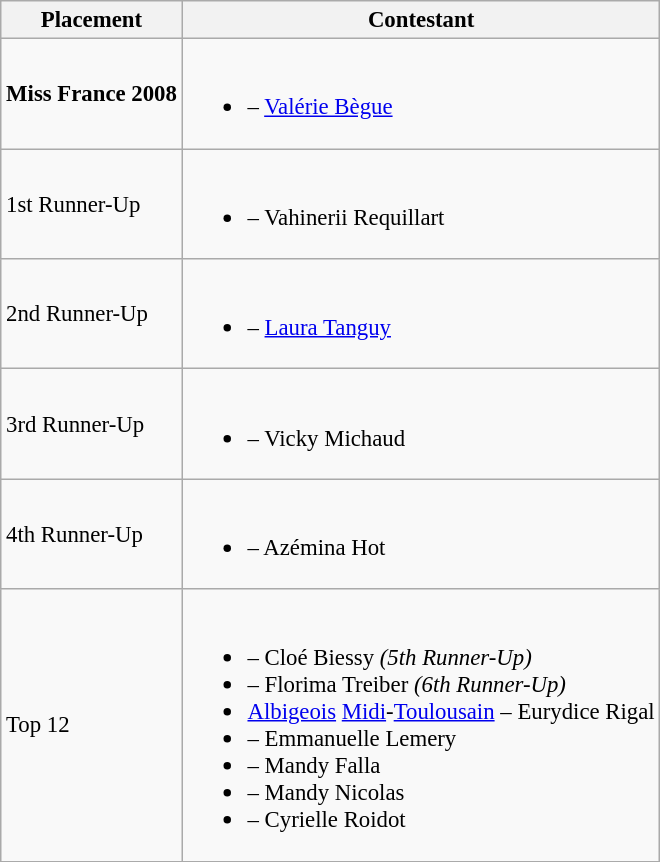<table class="wikitable sortable" style="font-size:95%;">
<tr>
<th>Placement</th>
<th>Contestant</th>
</tr>
<tr>
<td><strong>Miss France 2008</strong></td>
<td><br><ul><li> – <a href='#'>Valérie Bègue</a></li></ul></td>
</tr>
<tr>
<td>1st Runner-Up</td>
<td><br><ul><li> – Vahinerii Requillart</li></ul></td>
</tr>
<tr>
<td>2nd Runner-Up</td>
<td><br><ul><li> – <a href='#'>Laura Tanguy</a></li></ul></td>
</tr>
<tr>
<td>3rd Runner-Up</td>
<td><br><ul><li> – Vicky Michaud</li></ul></td>
</tr>
<tr>
<td>4th Runner-Up</td>
<td><br><ul><li> – Azémina Hot</li></ul></td>
</tr>
<tr>
<td>Top 12</td>
<td><br><ul><li> – Cloé Biessy <em>(5th Runner-Up)</em></li><li> – Florima Treiber <em>(6th Runner-Up)</em></li><li> <a href='#'>Albigeois</a> <a href='#'>Midi</a>-<a href='#'>Toulousain</a> – Eurydice Rigal</li><li> – Emmanuelle Lemery</li><li> – Mandy Falla</li><li> – Mandy Nicolas</li><li> – Cyrielle Roidot</li></ul></td>
</tr>
</table>
